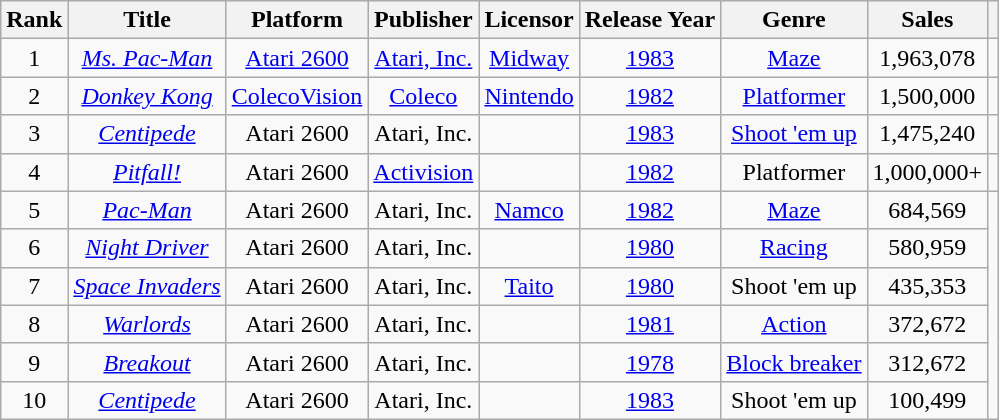<table class="wikitable sortable" style="text-align:center">
<tr>
<th>Rank</th>
<th>Title</th>
<th>Platform</th>
<th>Publisher</th>
<th>Licensor</th>
<th>Release Year</th>
<th>Genre</th>
<th>Sales</th>
<th class="unsortable"></th>
</tr>
<tr>
<td>1</td>
<td><em><a href='#'>Ms. Pac-Man</a></em></td>
<td><a href='#'>Atari 2600</a></td>
<td><a href='#'>Atari, Inc.</a></td>
<td><a href='#'>Midway</a></td>
<td><a href='#'>1983</a></td>
<td><a href='#'>Maze</a></td>
<td>1,963,078</td>
<td></td>
</tr>
<tr>
<td>2</td>
<td><em><a href='#'>Donkey Kong</a></em></td>
<td><a href='#'>ColecoVision</a></td>
<td><a href='#'>Coleco</a></td>
<td><a href='#'>Nintendo</a></td>
<td><a href='#'>1982</a></td>
<td><a href='#'>Platformer</a></td>
<td>1,500,000</td>
<td></td>
</tr>
<tr>
<td>3</td>
<td><em><a href='#'>Centipede</a></em></td>
<td>Atari 2600</td>
<td>Atari, Inc.</td>
<td></td>
<td><a href='#'>1983</a></td>
<td><a href='#'>Shoot 'em up</a></td>
<td>1,475,240</td>
<td></td>
</tr>
<tr>
<td>4</td>
<td><em><a href='#'>Pitfall!</a></em></td>
<td>Atari 2600</td>
<td><a href='#'>Activision</a></td>
<td></td>
<td><a href='#'>1982</a></td>
<td>Platformer</td>
<td>1,000,000+</td>
<td></td>
</tr>
<tr>
<td>5</td>
<td><em><a href='#'>Pac-Man</a></em></td>
<td>Atari 2600</td>
<td>Atari, Inc.</td>
<td><a href='#'>Namco</a></td>
<td><a href='#'>1982</a></td>
<td><a href='#'>Maze</a></td>
<td>684,569</td>
<td rowspan="6"></td>
</tr>
<tr>
<td>6</td>
<td><em><a href='#'>Night Driver</a></em></td>
<td>Atari 2600</td>
<td>Atari, Inc.</td>
<td></td>
<td><a href='#'>1980</a></td>
<td><a href='#'>Racing</a></td>
<td>580,959</td>
</tr>
<tr>
<td>7</td>
<td><em><a href='#'>Space Invaders</a></em></td>
<td>Atari 2600</td>
<td>Atari, Inc.</td>
<td><a href='#'>Taito</a></td>
<td><a href='#'>1980</a></td>
<td>Shoot 'em up</td>
<td>435,353</td>
</tr>
<tr>
<td>8</td>
<td><a href='#'><em>Warlords</em></a></td>
<td>Atari 2600</td>
<td>Atari, Inc.</td>
<td></td>
<td><a href='#'>1981</a></td>
<td><a href='#'>Action</a></td>
<td>372,672</td>
</tr>
<tr>
<td>9</td>
<td><a href='#'><em>Breakout</em></a></td>
<td>Atari 2600</td>
<td>Atari, Inc.</td>
<td></td>
<td><a href='#'>1978</a></td>
<td><a href='#'>Block breaker</a></td>
<td>312,672</td>
</tr>
<tr>
<td>10</td>
<td><a href='#'><em>Centipede</em></a></td>
<td>Atari 2600</td>
<td>Atari, Inc.</td>
<td></td>
<td><a href='#'>1983</a></td>
<td>Shoot 'em up</td>
<td>100,499</td>
</tr>
</table>
